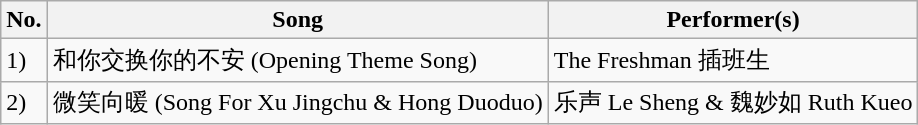<table class="wikitable" align=center>
<tr>
<th>No.</th>
<th>Song</th>
<th>Performer(s)</th>
</tr>
<tr>
<td>1)</td>
<td>和你交换你的不安 (Opening Theme Song)</td>
<td>The Freshman 插班生</td>
</tr>
<tr>
<td>2)</td>
<td>微笑向暖 (Song For Xu Jingchu & Hong Duoduo)</td>
<td>乐声 Le Sheng & 魏妙如  Ruth Kueo</td>
</tr>
</table>
